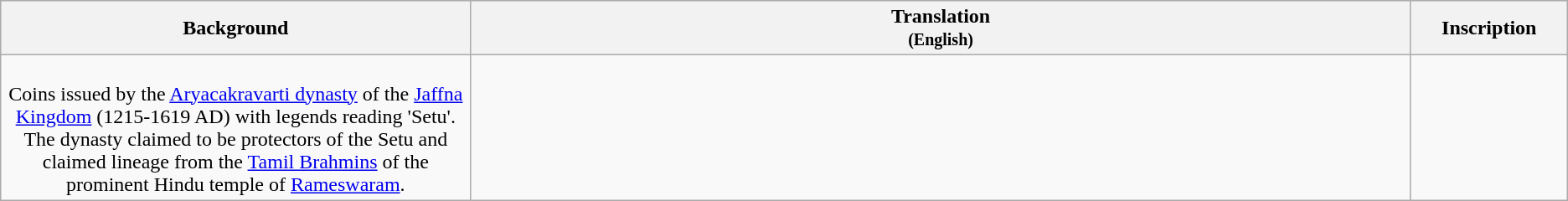<table class="wikitable centre">
<tr>
<th scope="col" align=left>Background<br></th>
<th>Translation<br><small>(English)</small></th>
<th>Inscription<br></th>
</tr>
<tr>
<td align=center width="30%"><br>Coins issued by the <a href='#'>Aryacakravarti dynasty</a> of the <a href='#'>Jaffna Kingdom</a> (1215-1619 AD) with legends reading 'Setu'. The dynasty claimed to be protectors of the Setu and claimed lineage from the <a href='#'>Tamil Brahmins</a> of the prominent Hindu temple of <a href='#'>Rameswaram</a>.</td>
<td align=left><br></td>
<td align=center width="10%"><br>
</td>
</tr>
</table>
